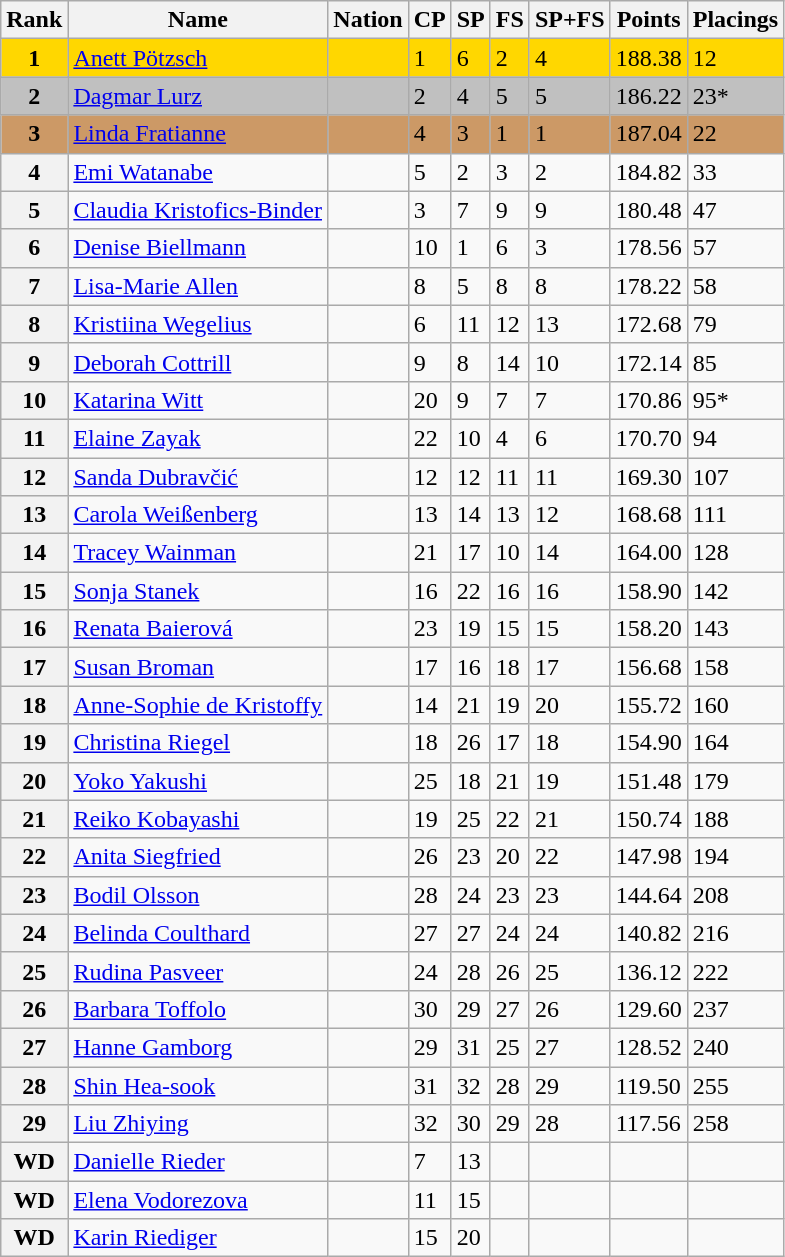<table class="wikitable">
<tr>
<th>Rank</th>
<th>Name</th>
<th>Nation</th>
<th>CP</th>
<th>SP</th>
<th>FS</th>
<th>SP+FS</th>
<th>Points</th>
<th>Placings</th>
</tr>
<tr bgcolor=gold>
<td align=center><strong>1</strong></td>
<td><a href='#'>Anett Pötzsch</a></td>
<td></td>
<td>1</td>
<td>6</td>
<td>2</td>
<td>4</td>
<td>188.38</td>
<td>12</td>
</tr>
<tr bgcolor=silver>
<td align=center><strong>2</strong></td>
<td><a href='#'>Dagmar Lurz</a></td>
<td></td>
<td>2</td>
<td>4</td>
<td>5</td>
<td>5</td>
<td>186.22</td>
<td>23*</td>
</tr>
<tr bgcolor=cc9966>
<td align=center><strong>3</strong></td>
<td><a href='#'>Linda Fratianne</a></td>
<td></td>
<td>4</td>
<td>3</td>
<td>1</td>
<td>1</td>
<td>187.04</td>
<td>22</td>
</tr>
<tr>
<th>4</th>
<td><a href='#'>Emi Watanabe</a></td>
<td></td>
<td>5</td>
<td>2</td>
<td>3</td>
<td>2</td>
<td>184.82</td>
<td>33</td>
</tr>
<tr>
<th>5</th>
<td><a href='#'>Claudia Kristofics-Binder</a></td>
<td></td>
<td>3</td>
<td>7</td>
<td>9</td>
<td>9</td>
<td>180.48</td>
<td>47</td>
</tr>
<tr>
<th>6</th>
<td><a href='#'>Denise Biellmann</a></td>
<td></td>
<td>10</td>
<td>1</td>
<td>6</td>
<td>3</td>
<td>178.56</td>
<td>57</td>
</tr>
<tr>
<th>7</th>
<td><a href='#'>Lisa-Marie Allen</a></td>
<td></td>
<td>8</td>
<td>5</td>
<td>8</td>
<td>8</td>
<td>178.22</td>
<td>58</td>
</tr>
<tr>
<th>8</th>
<td><a href='#'>Kristiina Wegelius</a></td>
<td></td>
<td>6</td>
<td>11</td>
<td>12</td>
<td>13</td>
<td>172.68</td>
<td>79</td>
</tr>
<tr>
<th>9</th>
<td><a href='#'>Deborah Cottrill</a></td>
<td></td>
<td>9</td>
<td>8</td>
<td>14</td>
<td>10</td>
<td>172.14</td>
<td>85</td>
</tr>
<tr>
<th>10</th>
<td><a href='#'>Katarina Witt</a></td>
<td></td>
<td>20</td>
<td>9</td>
<td>7</td>
<td>7</td>
<td>170.86</td>
<td>95*</td>
</tr>
<tr>
<th>11</th>
<td><a href='#'>Elaine Zayak</a></td>
<td></td>
<td>22</td>
<td>10</td>
<td>4</td>
<td>6</td>
<td>170.70</td>
<td>94</td>
</tr>
<tr>
<th>12</th>
<td><a href='#'>Sanda Dubravčić</a></td>
<td></td>
<td>12</td>
<td>12</td>
<td>11</td>
<td>11</td>
<td>169.30</td>
<td>107</td>
</tr>
<tr>
<th>13</th>
<td><a href='#'>Carola Weißenberg</a></td>
<td></td>
<td>13</td>
<td>14</td>
<td>13</td>
<td>12</td>
<td>168.68</td>
<td>111</td>
</tr>
<tr>
<th>14</th>
<td><a href='#'>Tracey Wainman</a></td>
<td></td>
<td>21</td>
<td>17</td>
<td>10</td>
<td>14</td>
<td>164.00</td>
<td>128</td>
</tr>
<tr>
<th>15</th>
<td><a href='#'>Sonja Stanek</a></td>
<td></td>
<td>16</td>
<td>22</td>
<td>16</td>
<td>16</td>
<td>158.90</td>
<td>142</td>
</tr>
<tr>
<th>16</th>
<td><a href='#'>Renata Baierová</a></td>
<td></td>
<td>23</td>
<td>19</td>
<td>15</td>
<td>15</td>
<td>158.20</td>
<td>143</td>
</tr>
<tr>
<th>17</th>
<td><a href='#'>Susan Broman</a></td>
<td></td>
<td>17</td>
<td>16</td>
<td>18</td>
<td>17</td>
<td>156.68</td>
<td>158</td>
</tr>
<tr>
<th>18</th>
<td><a href='#'>Anne-Sophie de Kristoffy</a></td>
<td></td>
<td>14</td>
<td>21</td>
<td>19</td>
<td>20</td>
<td>155.72</td>
<td>160</td>
</tr>
<tr>
<th>19</th>
<td><a href='#'>Christina Riegel</a></td>
<td></td>
<td>18</td>
<td>26</td>
<td>17</td>
<td>18</td>
<td>154.90</td>
<td>164</td>
</tr>
<tr>
<th>20</th>
<td><a href='#'>Yoko Yakushi</a></td>
<td></td>
<td>25</td>
<td>18</td>
<td>21</td>
<td>19</td>
<td>151.48</td>
<td>179</td>
</tr>
<tr>
<th>21</th>
<td><a href='#'>Reiko Kobayashi</a></td>
<td></td>
<td>19</td>
<td>25</td>
<td>22</td>
<td>21</td>
<td>150.74</td>
<td>188</td>
</tr>
<tr>
<th>22</th>
<td><a href='#'>Anita Siegfried</a></td>
<td></td>
<td>26</td>
<td>23</td>
<td>20</td>
<td>22</td>
<td>147.98</td>
<td>194</td>
</tr>
<tr>
<th>23</th>
<td><a href='#'>Bodil Olsson</a></td>
<td></td>
<td>28</td>
<td>24</td>
<td>23</td>
<td>23</td>
<td>144.64</td>
<td>208</td>
</tr>
<tr>
<th>24</th>
<td><a href='#'>Belinda Coulthard</a></td>
<td></td>
<td>27</td>
<td>27</td>
<td>24</td>
<td>24</td>
<td>140.82</td>
<td>216</td>
</tr>
<tr>
<th>25</th>
<td><a href='#'>Rudina Pasveer</a></td>
<td></td>
<td>24</td>
<td>28</td>
<td>26</td>
<td>25</td>
<td>136.12</td>
<td>222</td>
</tr>
<tr>
<th>26</th>
<td><a href='#'>Barbara Toffolo</a></td>
<td></td>
<td>30</td>
<td>29</td>
<td>27</td>
<td>26</td>
<td>129.60</td>
<td>237</td>
</tr>
<tr>
<th>27</th>
<td><a href='#'>Hanne Gamborg</a></td>
<td></td>
<td>29</td>
<td>31</td>
<td>25</td>
<td>27</td>
<td>128.52</td>
<td>240</td>
</tr>
<tr>
<th>28</th>
<td><a href='#'>Shin Hea-sook</a></td>
<td></td>
<td>31</td>
<td>32</td>
<td>28</td>
<td>29</td>
<td>119.50</td>
<td>255</td>
</tr>
<tr>
<th>29</th>
<td><a href='#'>Liu Zhiying</a></td>
<td></td>
<td>32</td>
<td>30</td>
<td>29</td>
<td>28</td>
<td>117.56</td>
<td>258</td>
</tr>
<tr>
<th>WD</th>
<td><a href='#'>Danielle Rieder</a></td>
<td></td>
<td>7</td>
<td>13</td>
<td></td>
<td></td>
<td></td>
<td></td>
</tr>
<tr>
<th>WD</th>
<td><a href='#'>Elena Vodorezova</a></td>
<td></td>
<td>11</td>
<td>15</td>
<td></td>
<td></td>
<td></td>
<td></td>
</tr>
<tr>
<th>WD</th>
<td><a href='#'>Karin Riediger</a></td>
<td></td>
<td>15</td>
<td>20</td>
<td></td>
<td></td>
<td></td>
<td></td>
</tr>
</table>
